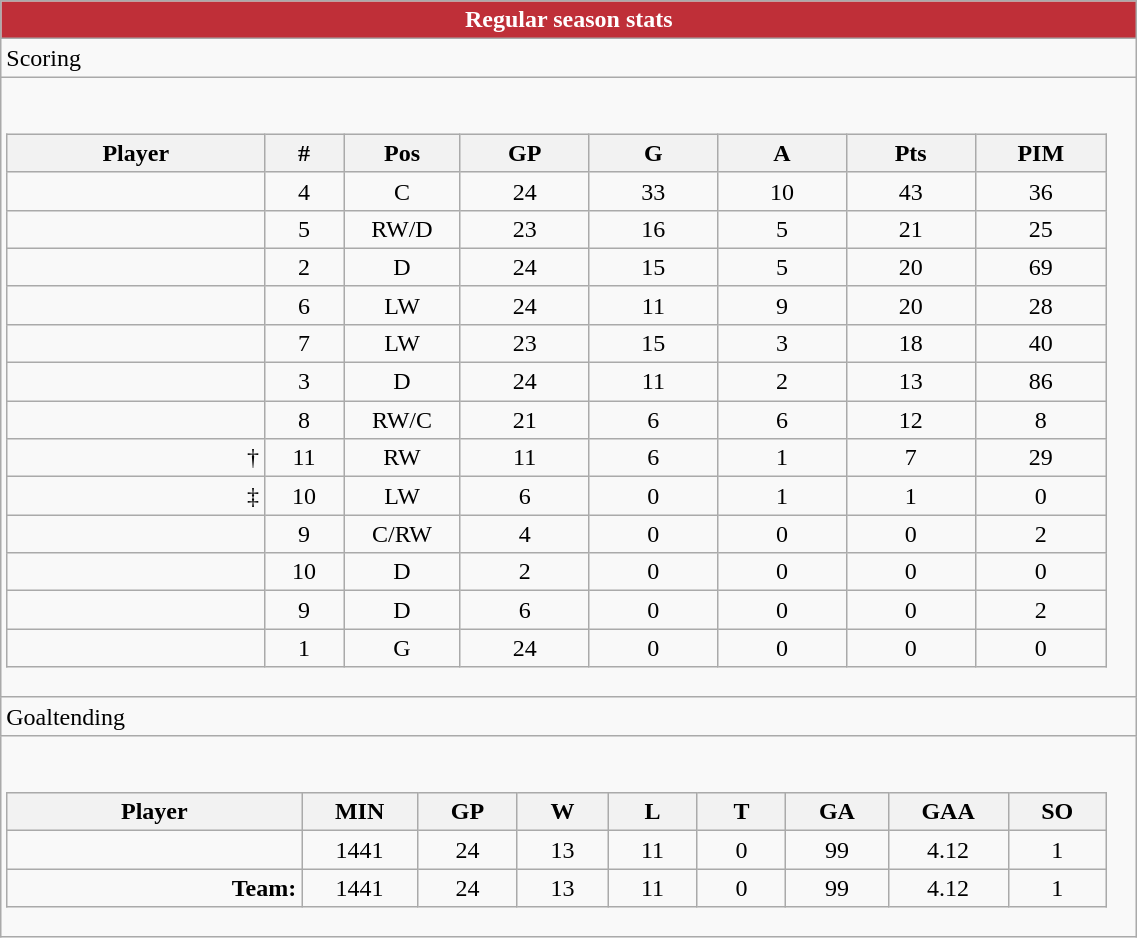<table class="wikitable collapsible autocollapse" width="60%" border="1">
<tr>
<th style="background:#BF2F38; color:#FFFFFF">Regular season stats</th>
</tr>
<tr>
<td class="tocccolors">Scoring</td>
</tr>
<tr>
<td><br><table class="wikitable sortable">
<tr ALIGN="center">
<th bgcolor="#DDDDFF" width="10%">Player</th>
<th bgcolor="#DDDDFF" width="3%" title="Sweater number">#</th>
<th bgcolor="#DDDDFF" width="3%" title="Position">Pos</th>
<th bgcolor="#DDDDFF" width="5%" title="Games played">GP</th>
<th bgcolor="#DDDDFF" width="5%" title="Goals">G</th>
<th bgcolor="#DDDDFF" width="5%" title="Assists">A</th>
<th bgcolor="#DDDDFF" width="5%" title="Points">Pts</th>
<th bgcolor="#DDDDFF" width="5%" title="Penalties in Minutes">PIM</th>
</tr>
<tr align="center">
<td align="right"></td>
<td>4</td>
<td>C</td>
<td>24</td>
<td>33</td>
<td>10</td>
<td>43</td>
<td>36</td>
</tr>
<tr align="center">
<td align="right"></td>
<td>5</td>
<td>RW/D</td>
<td>23</td>
<td>16</td>
<td>5</td>
<td>21</td>
<td>25</td>
</tr>
<tr align="center">
<td align="right"></td>
<td>2</td>
<td>D</td>
<td>24</td>
<td>15</td>
<td>5</td>
<td>20</td>
<td>69</td>
</tr>
<tr align="center">
<td align="right"></td>
<td>6</td>
<td>LW</td>
<td>24</td>
<td>11</td>
<td>9</td>
<td>20</td>
<td>28</td>
</tr>
<tr align="center">
<td align="right"></td>
<td>7</td>
<td>LW</td>
<td>23</td>
<td>15</td>
<td>3</td>
<td>18</td>
<td>40</td>
</tr>
<tr align="center">
<td align="right"></td>
<td>3</td>
<td>D</td>
<td>24</td>
<td>11</td>
<td>2</td>
<td>13</td>
<td>86</td>
</tr>
<tr align="center">
<td align="right"></td>
<td>8</td>
<td>RW/C</td>
<td>21</td>
<td>6</td>
<td>6</td>
<td>12</td>
<td>8</td>
</tr>
<tr align="center">
<td align="right">†</td>
<td>11</td>
<td>RW</td>
<td>11</td>
<td>6</td>
<td>1</td>
<td>7</td>
<td>29</td>
</tr>
<tr align="center">
<td align="right">‡</td>
<td>10</td>
<td>LW</td>
<td>6</td>
<td>0</td>
<td>1</td>
<td>1</td>
<td>0</td>
</tr>
<tr align="center">
<td align="right"></td>
<td>9</td>
<td>C/RW</td>
<td>4</td>
<td>0</td>
<td>0</td>
<td>0</td>
<td>2</td>
</tr>
<tr align="center">
<td align="right"></td>
<td>10</td>
<td>D</td>
<td>2</td>
<td>0</td>
<td>0</td>
<td>0</td>
<td>0</td>
</tr>
<tr align="center">
<td align="right"></td>
<td>9</td>
<td>D</td>
<td>6</td>
<td>0</td>
<td>0</td>
<td>0</td>
<td>2</td>
</tr>
<tr align="center">
<td align="right"></td>
<td>1</td>
<td>G</td>
<td>24</td>
<td>0</td>
<td>0</td>
<td>0</td>
<td>0</td>
</tr>
</table>
</td>
</tr>
<tr>
<td class="toccolors">Goaltending</td>
</tr>
<tr>
<td><br><table class="wikitable sortable">
<tr>
<th bgcolor="#DDDDFF" width="10%">Player</th>
<th width="3%" bgcolor="#DDDDFF" title="Minutes played">MIN</th>
<th width="3%" bgcolor="#DDDDFF" title="Games played in">GP</th>
<th width="3%" bgcolor="#DDDDFF" title="Wins">W</th>
<th width="3%" bgcolor="#DDDDFF" title="Losses">L</th>
<th width="3%" bgcolor="#DDDDFF" title="Ties">T</th>
<th width="3%" bgcolor="#DDDDFF" title="Goals against">GA</th>
<th width="3%" bgcolor="#DDDDFF" title="Goals against average">GAA</th>
<th width="3%" bgcolor="#DDDDFF" title="Shutouts">SO</th>
</tr>
<tr align="center">
<td align="right"></td>
<td>1441</td>
<td>24</td>
<td>13</td>
<td>11</td>
<td>0</td>
<td>99</td>
<td>4.12</td>
<td>1</td>
</tr>
<tr align="center">
<td align="right"><strong>Team:</strong></td>
<td>1441</td>
<td>24</td>
<td>13</td>
<td>11</td>
<td>0</td>
<td>99</td>
<td>4.12</td>
<td>1</td>
</tr>
</table>
</td>
</tr>
</table>
